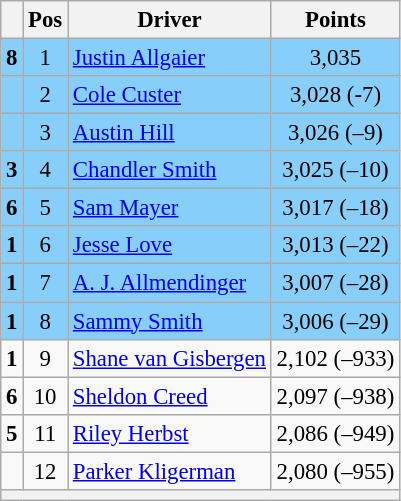<table class="wikitable" style="font-size: 95%;">
<tr>
<th></th>
<th>Pos</th>
<th>Driver</th>
<th>Points</th>
</tr>
<tr style="background:#87CEFA;">
<td align="left"> <strong>8</strong></td>
<td style="text-align:center;">1</td>
<td><a href='#'>Justin Allgaier</a></td>
<td style="text-align:center;">3,035</td>
</tr>
<tr style="background:#87CEFA;">
<td align="left"></td>
<td style="text-align:center;">2</td>
<td><a href='#'>Cole Custer</a></td>
<td style="text-align:center;">3,028 (-7)</td>
</tr>
<tr style="background:#87CEFA;">
<td align="left"></td>
<td style="text-align:center;">3</td>
<td><a href='#'>Austin Hill</a></td>
<td style="text-align:center;">3,026 (–9)</td>
</tr>
<tr style="background:#87CEFA;">
<td align="left"> <strong>3</strong></td>
<td style="text-align:center;">4</td>
<td><a href='#'>Chandler Smith</a></td>
<td style="text-align:center;">3,025 (–10)</td>
</tr>
<tr style="background:#87CEFA;">
<td align="left"> <strong>6</strong></td>
<td style="text-align:center;">5</td>
<td><a href='#'>Sam Mayer</a></td>
<td style="text-align:center;">3,017 (–18)</td>
</tr>
<tr style="background:#87CEFA;">
<td align="left"> <strong>1</strong></td>
<td style="text-align:center;">6</td>
<td><a href='#'>Jesse Love</a></td>
<td style="text-align:center;">3,013 (–22)</td>
</tr>
<tr style="background:#87CEFA;">
<td align="left"> <strong>1</strong></td>
<td style="text-align:center;">7</td>
<td><a href='#'>A. J. Allmendinger</a></td>
<td style="text-align:center;">3,007 (–28)</td>
</tr>
<tr style="background:#87CEFA;">
<td align="left"> <strong>1</strong></td>
<td style="text-align:center;">8</td>
<td><a href='#'>Sammy Smith</a></td>
<td style="text-align:center;">3,006 (–29)</td>
</tr>
<tr>
<td align="left"> <strong>1</strong></td>
<td style="text-align:center;">9</td>
<td><a href='#'>Shane van Gisbergen</a></td>
<td style="text-align:center;">2,102 (–933)</td>
</tr>
<tr>
<td align="left"> <strong>6</strong></td>
<td style="text-align:center;">10</td>
<td><a href='#'>Sheldon Creed</a></td>
<td style="text-align:center;">2,097 (–938)</td>
</tr>
<tr>
<td align="left"> <strong>5</strong></td>
<td style="text-align:center;">11</td>
<td><a href='#'>Riley Herbst</a></td>
<td style="text-align:center;">2,086 (–949)</td>
</tr>
<tr>
<td align="left"></td>
<td style="text-align:center;">12</td>
<td><a href='#'>Parker Kligerman</a></td>
<td style="text-align:center;">2,080 (–955)</td>
</tr>
<tr class="sortbottom">
<th colspan="9"></th>
</tr>
</table>
